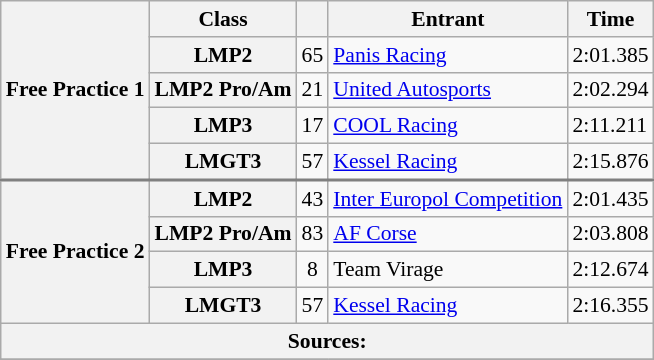<table class="wikitable" style="font-size:90%;">
<tr>
<th rowspan="5">Free Practice 1</th>
<th>Class</th>
<th></th>
<th>Entrant</th>
<th>Time</th>
</tr>
<tr>
<th>LMP2</th>
<td align="center">65</td>
<td> <a href='#'>Panis Racing</a></td>
<td>2:01.385</td>
</tr>
<tr>
<th>LMP2 Pro/Am</th>
<td align="center">21</td>
<td> <a href='#'>United Autosports</a></td>
<td>2:02.294</td>
</tr>
<tr>
<th>LMP3</th>
<td align="center">17</td>
<td> <a href='#'>COOL Racing</a></td>
<td>2:11.211</td>
</tr>
<tr>
<th>LMGT3</th>
<td align="center">57</td>
<td> <a href='#'>Kessel Racing</a></td>
<td>2:15.876</td>
</tr>
<tr style="border-top:2px solid #808080">
<th rowspan="4">Free Practice 2</th>
<th>LMP2</th>
<td align="center">43</td>
<td> <a href='#'>Inter Europol Competition</a></td>
<td>2:01.435</td>
</tr>
<tr>
<th>LMP2 Pro/Am</th>
<td align="center">83</td>
<td> <a href='#'>AF Corse</a></td>
<td>2:03.808</td>
</tr>
<tr>
<th>LMP3</th>
<td align="center">8</td>
<td> Team Virage</td>
<td>2:12.674</td>
</tr>
<tr>
<th>LMGT3</th>
<td align="center">57</td>
<td> <a href='#'>Kessel Racing</a></td>
<td>2:16.355</td>
</tr>
<tr>
<th colspan="5">Sources:</th>
</tr>
<tr>
</tr>
</table>
